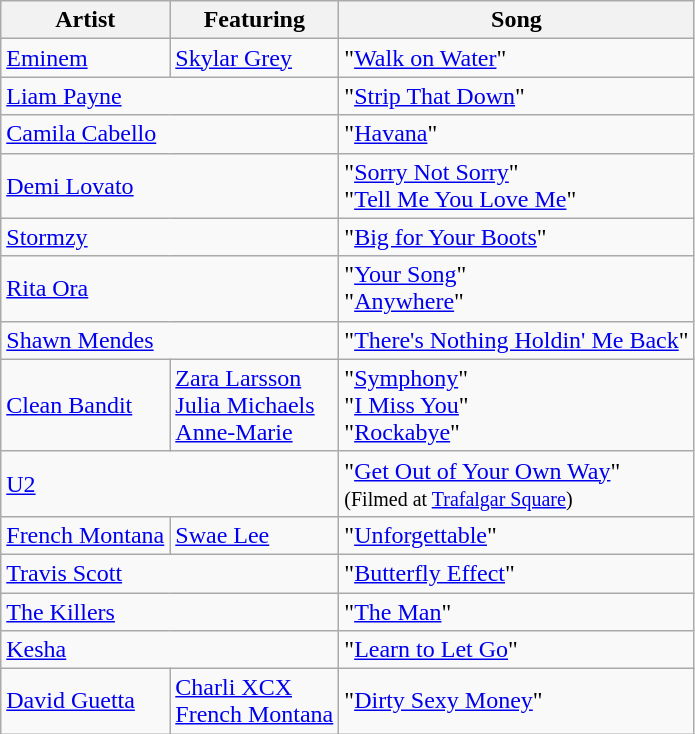<table class="wikitable">
<tr>
<th>Artist</th>
<th>Featuring</th>
<th>Song</th>
</tr>
<tr>
<td><a href='#'>Eminem</a></td>
<td><a href='#'>Skylar Grey</a></td>
<td>"<a href='#'>Walk on Water</a>"</td>
</tr>
<tr>
<td colspan="2"><a href='#'>Liam Payne</a></td>
<td>"<a href='#'>Strip That Down</a>"</td>
</tr>
<tr>
<td colspan="2"><a href='#'>Camila Cabello</a></td>
<td>"<a href='#'>Havana</a>"</td>
</tr>
<tr>
<td colspan="2"><a href='#'>Demi Lovato</a></td>
<td>"<a href='#'>Sorry Not Sorry</a>"<br>"<a href='#'>Tell Me You Love Me</a>"</td>
</tr>
<tr>
<td colspan="2"><a href='#'>Stormzy</a></td>
<td>"<a href='#'>Big for Your Boots</a>"</td>
</tr>
<tr>
<td colspan="2"><a href='#'>Rita Ora</a></td>
<td>"<a href='#'>Your Song</a>"<br>"<a href='#'>Anywhere</a>"</td>
</tr>
<tr>
<td colspan="2"><a href='#'>Shawn Mendes</a></td>
<td>"<a href='#'>There's Nothing Holdin' Me Back</a>"</td>
</tr>
<tr>
<td><a href='#'>Clean Bandit</a></td>
<td><a href='#'>Zara Larsson</a><br><a href='#'>Julia Michaels</a><br><a href='#'>Anne-Marie</a></td>
<td>"<a href='#'>Symphony</a>"<br>"<a href='#'>I Miss You</a>"<br>"<a href='#'>Rockabye</a>"</td>
</tr>
<tr>
<td colspan="2"><a href='#'>U2</a></td>
<td>"<a href='#'>Get Out of Your Own Way</a>"<br><small>(Filmed at <a href='#'>Trafalgar Square</a>)</small></td>
</tr>
<tr>
<td><a href='#'>French Montana</a></td>
<td><a href='#'>Swae Lee</a></td>
<td>"<a href='#'>Unforgettable</a>"</td>
</tr>
<tr>
<td colspan="2"><a href='#'>Travis Scott</a></td>
<td>"<a href='#'>Butterfly Effect</a>"</td>
</tr>
<tr>
<td colspan="2"><a href='#'>The Killers</a></td>
<td>"<a href='#'>The Man</a>"</td>
</tr>
<tr>
<td colspan="2"><a href='#'>Kesha</a></td>
<td>"<a href='#'>Learn to Let Go</a>"</td>
</tr>
<tr>
<td><a href='#'>David Guetta</a></td>
<td><a href='#'>Charli XCX</a><br><a href='#'>French Montana</a></td>
<td>"<a href='#'>Dirty Sexy Money</a>"</td>
</tr>
</table>
